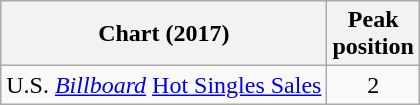<table class="wikitable">
<tr>
<th>Chart (2017)</th>
<th>Peak<br>position</th>
</tr>
<tr>
<td>U.S. <em><a href='#'>Billboard</a></em> <a href='#'>Hot Singles Sales</a></td>
<td align="center">2</td>
</tr>
</table>
